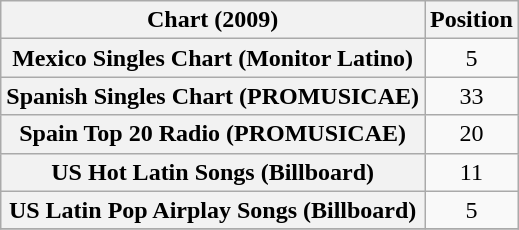<table class="wikitable sortable plainrowheaders" style="text-align:center">
<tr>
<th>Chart (2009)</th>
<th>Position</th>
</tr>
<tr>
<th scope="row">Mexico Singles Chart (Monitor Latino)</th>
<td style="text-align:center;">5</td>
</tr>
<tr>
<th scope="row">Spanish Singles Chart (PROMUSICAE)</th>
<td style="text-align:center;">33</td>
</tr>
<tr>
<th scope="row">Spain Top 20 Radio (PROMUSICAE)</th>
<td style="text-align:center;">20</td>
</tr>
<tr>
<th scope="row">US Hot Latin Songs (Billboard)</th>
<td>11</td>
</tr>
<tr>
<th scope="row">US Latin Pop Airplay Songs (Billboard)</th>
<td>5</td>
</tr>
<tr>
</tr>
</table>
